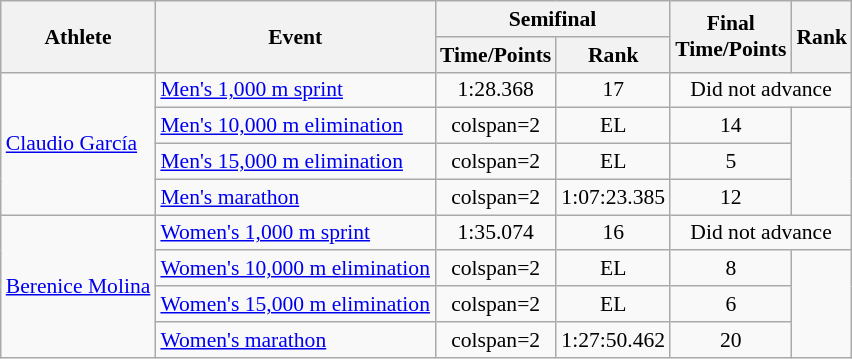<table class=wikitable style="font-size:90%">
<tr align=center>
<th rowspan=2>Athlete</th>
<th rowspan=2>Event</th>
<th colspan=2>Semifinal</th>
<th rowspan=2>Final <br> Time/Points</th>
<th rowspan=2>Rank</th>
</tr>
<tr align=center>
<th>Time/Points</th>
<th>Rank</th>
</tr>
<tr align=center>
<td rowspan=4 align=left><a href='#'>Claudio García</a></td>
<td align=left><a href='#'>Men's 1,000 m sprint</a></td>
<td>1:28.368</td>
<td>17</td>
<td colspan=2>Did not advance</td>
</tr>
<tr align=center>
<td align=left><a href='#'>Men's 10,000 m elimination</a></td>
<td>colspan=2 </td>
<td>EL</td>
<td>14</td>
</tr>
<tr align=center>
<td align=left><a href='#'>Men's 15,000 m elimination</a></td>
<td>colspan=2 </td>
<td>EL</td>
<td>5</td>
</tr>
<tr align=center>
<td align=left><a href='#'>Men's marathon</a></td>
<td>colspan=2 </td>
<td>1:07:23.385</td>
<td>12</td>
</tr>
<tr align=center>
<td rowspan=4 align=left><a href='#'>Berenice Molina</a></td>
<td align=left><a href='#'>Women's 1,000 m sprint</a></td>
<td>1:35.074</td>
<td>16</td>
<td colspan=2>Did not advance</td>
</tr>
<tr align=center>
<td align=left><a href='#'>Women's 10,000 m elimination</a></td>
<td>colspan=2 </td>
<td>EL</td>
<td>8</td>
</tr>
<tr align=center>
<td align=left><a href='#'>Women's 15,000 m elimination</a></td>
<td>colspan=2 </td>
<td>EL</td>
<td>6</td>
</tr>
<tr align=center>
<td align=left><a href='#'>Women's marathon</a></td>
<td>colspan=2 </td>
<td>1:27:50.462</td>
<td>20</td>
</tr>
</table>
